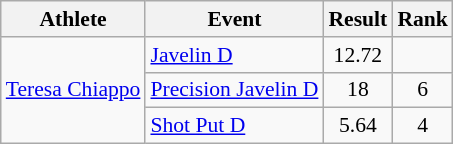<table class=wikitable style=font-size:90%;text-align:center>
<tr>
<th>Athlete</th>
<th>Event</th>
<th>Result</th>
<th>Rank</th>
</tr>
<tr>
<td align=left rowspan=3><a href='#'>Teresa Chiappo</a></td>
<td align=left><a href='#'>Javelin D</a></td>
<td>12.72</td>
<td></td>
</tr>
<tr>
<td align=left><a href='#'>Precision Javelin D</a></td>
<td>18</td>
<td>6</td>
</tr>
<tr>
<td align=left><a href='#'>Shot Put D</a></td>
<td>5.64</td>
<td>4</td>
</tr>
</table>
